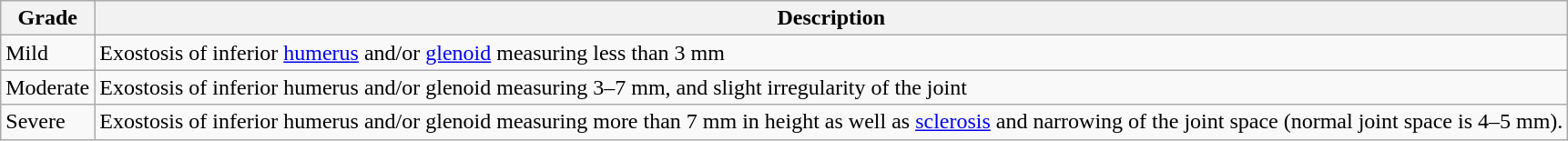<table class="wikitable">
<tr>
<th>Grade</th>
<th>Description</th>
</tr>
<tr>
<td>Mild</td>
<td>Exostosis of inferior <a href='#'>humerus</a> and/or <a href='#'>glenoid</a> measuring less than 3 mm</td>
</tr>
<tr>
<td>Moderate</td>
<td>Exostosis of inferior humerus and/or glenoid measuring 3–7 mm, and slight irregularity of the joint</td>
</tr>
<tr>
<td>Severe</td>
<td>Exostosis of inferior humerus and/or glenoid measuring more than 7 mm in height as well as <a href='#'>sclerosis</a> and narrowing of the joint space (normal joint space is 4–5 mm).</td>
</tr>
</table>
